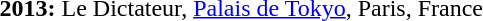<table>
<tr>
<td><strong>2013:</strong></td>
<td>Le Dictateur, <a href='#'>Palais de Tokyo</a>, Paris, France</td>
</tr>
</table>
